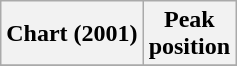<table class="wikitable plainrowheaders sortable" style="text-align:center;" border="1">
<tr>
<th scope="col">Chart (2001)</th>
<th scope="col">Peak<br>position</th>
</tr>
<tr>
</tr>
</table>
